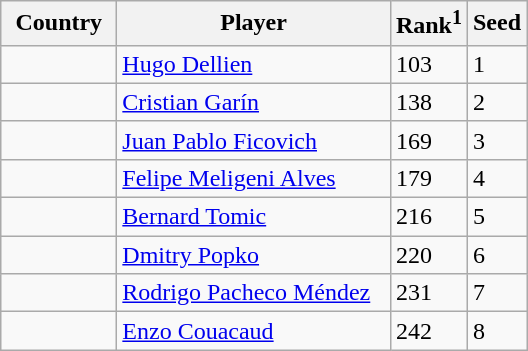<table class="sortable wikitable">
<tr>
<th width="70">Country</th>
<th width="175">Player</th>
<th>Rank<sup>1</sup></th>
<th>Seed</th>
</tr>
<tr>
<td></td>
<td><a href='#'>Hugo Dellien</a></td>
<td>103</td>
<td>1</td>
</tr>
<tr>
<td></td>
<td><a href='#'>Cristian Garín</a></td>
<td>138</td>
<td>2</td>
</tr>
<tr>
<td></td>
<td><a href='#'>Juan Pablo Ficovich</a></td>
<td>169</td>
<td>3</td>
</tr>
<tr>
<td></td>
<td><a href='#'>Felipe Meligeni Alves</a></td>
<td>179</td>
<td>4</td>
</tr>
<tr>
<td></td>
<td><a href='#'>Bernard Tomic</a></td>
<td>216</td>
<td>5</td>
</tr>
<tr>
<td></td>
<td><a href='#'>Dmitry Popko</a></td>
<td>220</td>
<td>6</td>
</tr>
<tr>
<td></td>
<td><a href='#'>Rodrigo Pacheco Méndez</a></td>
<td>231</td>
<td>7</td>
</tr>
<tr>
<td></td>
<td><a href='#'>Enzo Couacaud</a></td>
<td>242</td>
<td>8</td>
</tr>
</table>
